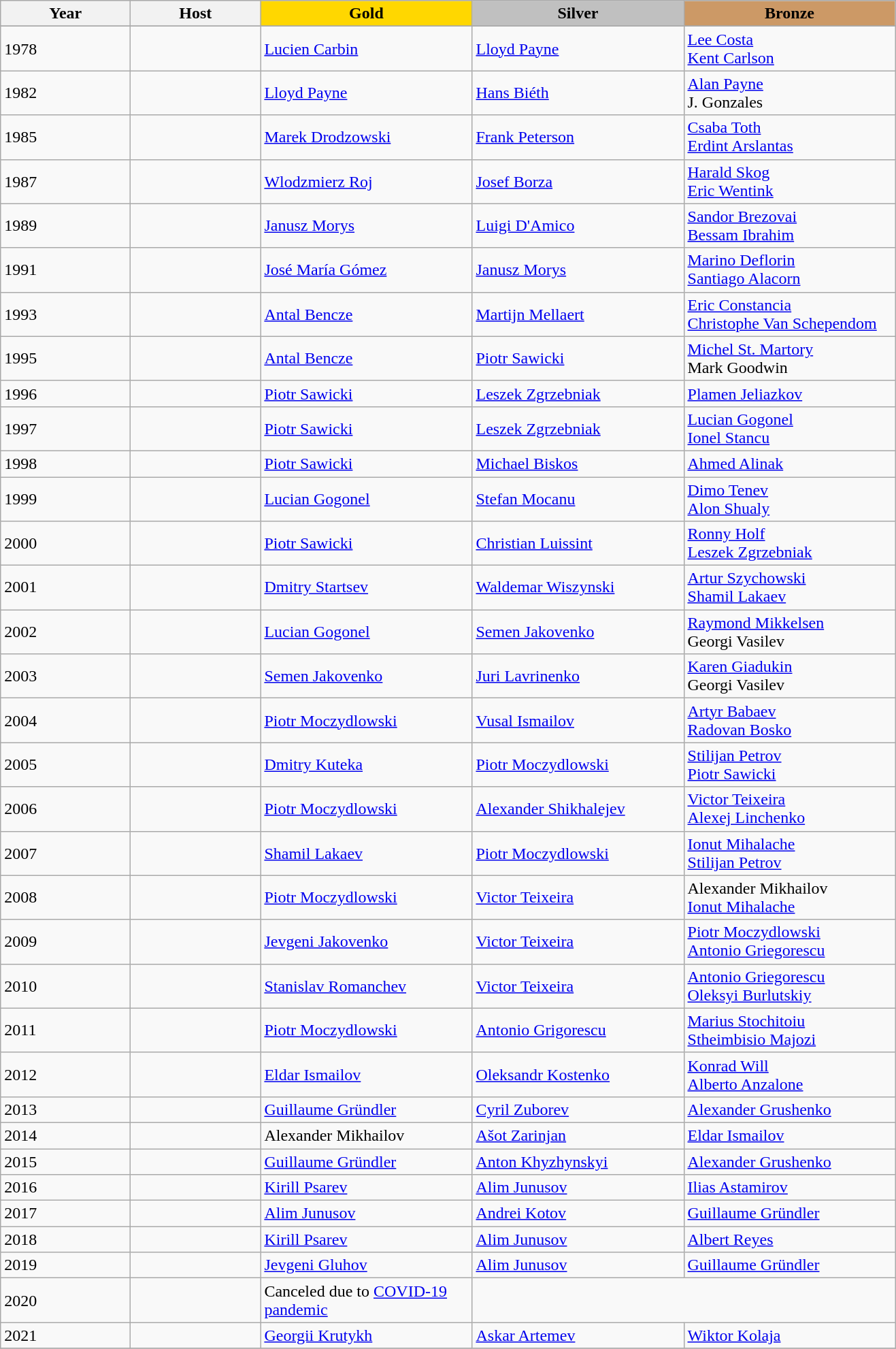<table class="wikitable">
<tr align=center>
<th width="120">Year</th>
<th width="120">Host</th>
<td width="200" bgcolor="gold"><strong>Gold</strong></td>
<td width="200" bgcolor="silver"><strong>Silver</strong></td>
<td width="200" bgcolor="CC9966"><strong>Bronze</strong></td>
</tr>
<tr>
</tr>
<tr>
<td>1978</td>
<td></td>
<td><a href='#'>Lucien Carbin</a></td>
<td> <a href='#'>Lloyd Payne</a></td>
<td> <a href='#'>Lee Costa</a><br> <a href='#'>Kent Carlson</a></td>
</tr>
<tr>
<td>1982</td>
<td></td>
<td> <a href='#'>Lloyd Payne</a></td>
<td> <a href='#'>Hans Biéth</a></td>
<td> <a href='#'>Alan Payne</a><br> J. Gonzales</td>
</tr>
<tr>
<td>1985</td>
<td></td>
<td><a href='#'>Marek Drodzowski</a></td>
<td> <a href='#'>Frank Peterson</a></td>
<td> <a href='#'>Csaba Toth</a><br> <a href='#'>Erdint Arslantas</a></td>
</tr>
<tr>
<td>1987</td>
<td></td>
<td><a href='#'>Wlodzmierz Roj</a></td>
<td> <a href='#'>Josef Borza</a></td>
<td> <a href='#'>Harald Skog</a><br><a href='#'>Eric Wentink</a></td>
</tr>
<tr>
<td>1989</td>
<td></td>
<td><a href='#'>Janusz Morys</a></td>
<td> <a href='#'>Luigi D'Amico</a></td>
<td> <a href='#'>Sandor Brezovai</a><br><a href='#'>Bessam Ibrahim</a></td>
</tr>
<tr>
<td>1991</td>
<td></td>
<td> <a href='#'>José María Gómez</a></td>
<td><a href='#'>Janusz Morys</a></td>
<td> <a href='#'>Marino Deflorin</a><br> <a href='#'>Santiago Alacorn</a></td>
</tr>
<tr>
<td>1993</td>
<td></td>
<td> <a href='#'>Antal Bencze</a></td>
<td><a href='#'>Martijn Mellaert</a></td>
<td><a href='#'>Eric Constancia</a><br> <a href='#'>Christophe Van Schependom</a></td>
</tr>
<tr>
<td>1995</td>
<td></td>
<td> <a href='#'>Antal Bencze</a></td>
<td><a href='#'>Piotr Sawicki</a></td>
<td> <a href='#'>Michel St. Martory</a><br> Mark Goodwin</td>
</tr>
<tr>
<td>1996</td>
<td></td>
<td><a href='#'>Piotr Sawicki</a></td>
<td><a href='#'>Leszek Zgrzebniak</a></td>
<td> <a href='#'>Plamen Jeliazkov</a></td>
</tr>
<tr>
<td>1997</td>
<td></td>
<td><a href='#'>Piotr Sawicki</a></td>
<td><a href='#'>Leszek Zgrzebniak</a></td>
<td><a href='#'>Lucian Gogonel</a><br><a href='#'>Ionel Stancu</a></td>
</tr>
<tr>
<td>1998</td>
<td></td>
<td><a href='#'>Piotr Sawicki</a></td>
<td> <a href='#'>Michael Biskos</a></td>
<td> <a href='#'>Ahmed Alinak</a></td>
</tr>
<tr>
<td>1999</td>
<td></td>
<td><a href='#'>Lucian Gogonel</a></td>
<td><a href='#'>Stefan Mocanu</a></td>
<td> <a href='#'>Dimo Tenev</a><br> <a href='#'>Alon Shualy</a></td>
</tr>
<tr>
<td>2000</td>
<td></td>
<td><a href='#'>Piotr Sawicki</a></td>
<td> <a href='#'>Christian Luissint</a></td>
<td> <a href='#'>Ronny Holf</a><br><a href='#'>Leszek Zgrzebniak</a></td>
</tr>
<tr>
<td>2001</td>
<td></td>
<td> <a href='#'>Dmitry Startsev</a></td>
<td><a href='#'>Waldemar Wiszynski</a></td>
<td><a href='#'>Artur Szychowski</a><br> <a href='#'>Shamil Lakaev</a></td>
</tr>
<tr>
<td>2002</td>
<td></td>
<td><a href='#'>Lucian Gogonel</a></td>
<td><a href='#'>Semen Jakovenko</a></td>
<td> <a href='#'>Raymond Mikkelsen</a><br> Georgi Vasilev</td>
</tr>
<tr>
<td>2003</td>
<td></td>
<td><a href='#'>Semen Jakovenko</a></td>
<td><a href='#'>Juri Lavrinenko</a></td>
<td> <a href='#'>Karen Giadukin</a><br> Georgi Vasilev</td>
</tr>
<tr>
<td>2004</td>
<td></td>
<td><a href='#'>Piotr Moczydlowski</a></td>
<td><a href='#'>Vusal Ismailov</a></td>
<td> <a href='#'>Artyr Babaev</a><br> <a href='#'>Radovan Bosko</a></td>
</tr>
<tr>
<td>2005</td>
<td></td>
<td> <a href='#'>Dmitry Kuteka</a></td>
<td><a href='#'>Piotr Moczydlowski</a></td>
<td> <a href='#'>Stilijan Petrov</a><br><a href='#'>Piotr Sawicki</a></td>
</tr>
<tr>
<td>2006</td>
<td></td>
<td><a href='#'>Piotr Moczydlowski</a></td>
<td> <a href='#'>Alexander Shikhalejev</a></td>
<td><a href='#'>Victor Teixeira</a><br> <a href='#'>Alexej Linchenko</a></td>
</tr>
<tr>
<td>2007</td>
<td></td>
<td> <a href='#'>Shamil Lakaev</a></td>
<td><a href='#'>Piotr Moczydlowski</a></td>
<td><a href='#'>Ionut Mihalache</a><br> <a href='#'>Stilijan Petrov</a></td>
</tr>
<tr>
<td>2008</td>
<td></td>
<td><a href='#'>Piotr Moczydlowski</a></td>
<td><a href='#'>Victor Teixeira</a></td>
<td> Alexander Mikhailov<br><a href='#'>Ionut Mihalache</a></td>
</tr>
<tr>
<td>2009</td>
<td></td>
<td><a href='#'>Jevgeni Jakovenko</a></td>
<td><a href='#'>Victor Teixeira</a></td>
<td><a href='#'>Piotr Moczydlowski</a><br><a href='#'>Antonio Griegorescu</a></td>
</tr>
<tr>
<td>2010</td>
<td></td>
<td> <a href='#'>Stanislav Romanchev</a></td>
<td><a href='#'>Victor Teixeira</a></td>
<td><a href='#'>Antonio Griegorescu</a><br><a href='#'>Oleksyi Burlutskiy</a></td>
</tr>
<tr>
<td>2011</td>
<td></td>
<td><a href='#'>Piotr Moczydlowski</a></td>
<td><a href='#'>Antonio Grigorescu</a></td>
<td><a href='#'>Marius Stochitoiu</a><br> <a href='#'>Stheimbisio Majozi</a></td>
</tr>
<tr>
<td>2012</td>
<td></td>
<td><a href='#'>Eldar Ismailov</a></td>
<td><a href='#'>Oleksandr Kostenko</a></td>
<td><a href='#'>Konrad Will</a><br> <a href='#'>Alberto Anzalone</a></td>
</tr>
<tr>
<td>2013</td>
<td></td>
<td> <a href='#'>Guillaume Gründler</a></td>
<td> <a href='#'>Cyril Zuborev</a></td>
<td><a href='#'>Alexander Grushenko</a></td>
</tr>
<tr>
<td>2014</td>
<td></td>
<td> Alexander Mikhailov</td>
<td> <a href='#'>Ašot Zarinjan</a></td>
<td><a href='#'>Eldar Ismailov</a></td>
</tr>
<tr>
<td>2015</td>
<td></td>
<td> <a href='#'>Guillaume Gründler</a></td>
<td><a href='#'>Anton Khyzhynskyi</a></td>
<td><a href='#'>Alexander Grushenko</a></td>
</tr>
<tr>
<td>2016</td>
<td></td>
<td> <a href='#'>Kirill Psarev</a></td>
<td> <a href='#'>Alim Junusov</a></td>
<td> <a href='#'>Ilias Astamirov</a></td>
</tr>
<tr>
<td>2017</td>
<td></td>
<td> <a href='#'>Alim Junusov</a></td>
<td> <a href='#'>Andrei Kotov</a></td>
<td> <a href='#'>Guillaume Gründler</a></td>
</tr>
<tr>
<td>2018</td>
<td></td>
<td> <a href='#'>Kirill Psarev</a></td>
<td> <a href='#'>Alim Junusov</a></td>
<td> <a href='#'>Albert Reyes</a></td>
</tr>
<tr>
<td>2019</td>
<td></td>
<td> <a href='#'>Jevgeni Gluhov</a></td>
<td> <a href='#'>Alim Junusov</a></td>
<td> <a href='#'>Guillaume Gründler</a></td>
</tr>
<tr>
<td>2020</td>
<td></td>
<td>Canceled due to <a href='#'>COVID-19 pandemic</a></td>
</tr>
<tr>
<td>2021</td>
<td></td>
<td> <a href='#'>Georgii Krutykh</a></td>
<td> <a href='#'>Askar Artemev</a></td>
<td><a href='#'>Wiktor Kolaja</a></td>
</tr>
<tr>
</tr>
</table>
